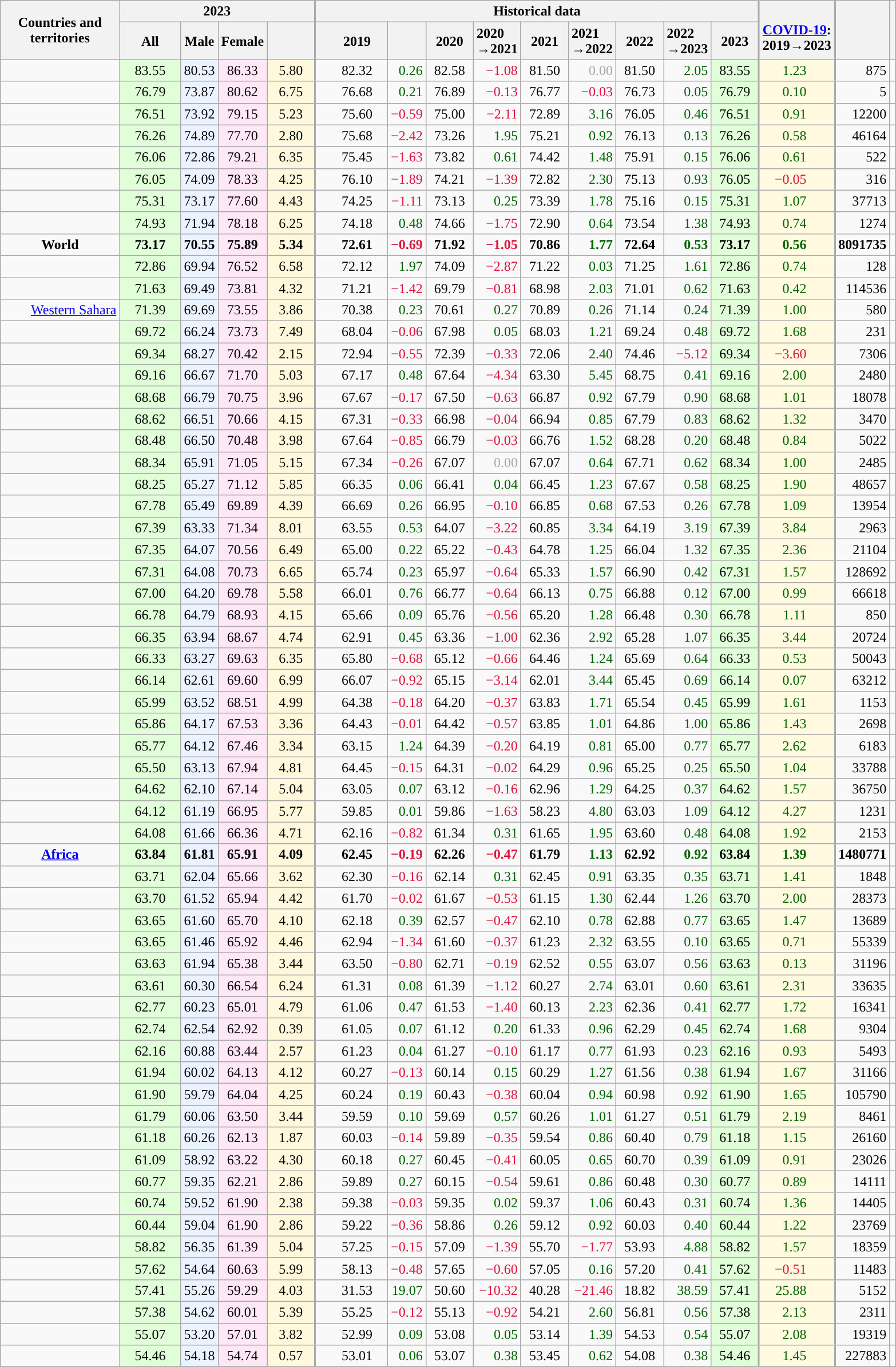<table class="wikitable sortable mw-datatable static-row-numbers sticky-header-multi sort-under" style=text-align:right;>
<tr>
<th rowspan=2 style="vertical-align:middle;">Countries and<br>territories</th>
<th colspan=4>2023</th>
<th colspan=9 style="border-left-width:2px;">Historical data</th>
<th rowspan=2 style="border-left-width:2px; text-align:middle;"><br><a href='#'>COVID-19</a>:<br>2019→2023</th>
<th rowspan=2 style="border-left-width:2px; text-align:middle;"></th>
<th rowspan=2></th>
</tr>
<tr>
<th style="vertical-align:middle;width:4em;">All</th>
<th style="vertical-align:middle;">Male</th>
<th style="vertical-align:middle;">Female</th>
<th style="vertical-align:middle; width:3em;"></th>
<th style="border-left-width:2px; vertical-align:middle; width:4em; padding-left:1em;">2019</th>
<th style="text-align:left;"></th>
<th style="vertical-align:middle; width:3em;">2020</th>
<th style="text-align:left;">2020<br>→2021</th>
<th style="vertical-align:middle; width:3em;">2021</th>
<th style="text-align:left;">2021<br>→2022</th>
<th style="vertical-align:middle; width:3em;">2022</th>
<th style="text-align:left;">2022<br>→2023</th>
<th style="vertical-align:middle; width:3em;">2023</th>
</tr>
<tr>
<td align=left></td>
<td style="text-align:center;background:#e0ffd8;">83.55</td>
<td style="text-align:center;background:#eaf3ff;">80.53</td>
<td style="text-align:center;background:#fee7f6;">86.33</td>
<td style="text-align:center;background:#fff8dc;">5.80</td>
<td style="text-align:center;border-left-width:2px;padding-left:1em;">82.32</td>
<td style=" color:darkgreen;">0.26</td>
<td style="text-align:center;">82.58</td>
<td style=" color:crimson;">−1.08</td>
<td style="text-align:center;">81.50</td>
<td style=" color:darkgray;">0.00</td>
<td style="text-align:center;">81.50</td>
<td style=" color:darkgreen;">2.05</td>
<td style="text-align:center;background:#e0ffd8;">83.55</td>
<td style="background:#fffae0;border-left-width:2px;padding-right:2em; color:darkgreen;">1.23</td>
<td style="border-left-width:2px;">875</td>
<td align=center></td>
</tr>
<tr>
<td align=left></td>
<td style="text-align:center;background:#e0ffd8;">76.79</td>
<td style="text-align:center;background:#eaf3ff;">73.87</td>
<td style="text-align:center;background:#fee7f6;">80.62</td>
<td style="text-align:center;background:#fff8dc;">6.75</td>
<td style="text-align:center;border-left-width:2px;padding-left:1em;">76.68</td>
<td style=" color:darkgreen;">0.21</td>
<td style="text-align:center;">76.89</td>
<td style=" color:crimson;">−0.13</td>
<td style="text-align:center;">76.77</td>
<td style=" color:crimson;">−0.03</td>
<td style="text-align:center;">76.73</td>
<td style=" color:darkgreen;">0.05</td>
<td style="text-align:center;background:#e0ffd8;">76.79</td>
<td style="background:#fffae0;border-left-width:2px;padding-right:2em; color:darkgreen;">0.10</td>
<td style="border-left-width:2px;">5</td>
<td align=center></td>
</tr>
<tr>
<td align=left></td>
<td style="text-align:center;background:#e0ffd8;">76.51</td>
<td style="text-align:center;background:#eaf3ff;">73.92</td>
<td style="text-align:center;background:#fee7f6;">79.15</td>
<td style="text-align:center;background:#fff8dc;">5.23</td>
<td style="text-align:center;border-left-width:2px;padding-left:1em;">75.60</td>
<td style=" color:crimson;">−0.59</td>
<td style="text-align:center;">75.00</td>
<td style=" color:crimson;">−2.11</td>
<td style="text-align:center;">72.89</td>
<td style=" color:darkgreen;">3.16</td>
<td style="text-align:center;">76.05</td>
<td style=" color:darkgreen;">0.46</td>
<td style="text-align:center;background:#e0ffd8;">76.51</td>
<td style="background:#fffae0;border-left-width:2px;padding-right:2em; color:darkgreen;">0.91</td>
<td style="border-left-width:2px;">12200</td>
<td align=center></td>
</tr>
<tr>
<td align=left></td>
<td style="text-align:center;background:#e0ffd8;">76.26</td>
<td style="text-align:center;background:#eaf3ff;">74.89</td>
<td style="text-align:center;background:#fee7f6;">77.70</td>
<td style="text-align:center;background:#fff8dc;">2.80</td>
<td style="text-align:center;border-left-width:2px;padding-left:1em;">75.68</td>
<td style=" color:crimson;">−2.42</td>
<td style="text-align:center;">73.26</td>
<td style=" color:darkgreen;">1.95</td>
<td style="text-align:center;">75.21</td>
<td style=" color:darkgreen;">0.92</td>
<td style="text-align:center;">76.13</td>
<td style=" color:darkgreen;">0.13</td>
<td style="text-align:center;background:#e0ffd8;">76.26</td>
<td style="background:#fffae0;border-left-width:2px;padding-right:2em; color:darkgreen;">0.58</td>
<td style="border-left-width:2px;">46164</td>
<td align=center></td>
</tr>
<tr>
<td align=left></td>
<td style="text-align:center;background:#e0ffd8;">76.06</td>
<td style="text-align:center;background:#eaf3ff;">72.86</td>
<td style="text-align:center;background:#fee7f6;">79.21</td>
<td style="text-align:center;background:#fff8dc;">6.35</td>
<td style="text-align:center;border-left-width:2px;padding-left:1em;">75.45</td>
<td style=" color:crimson;">−1.63</td>
<td style="text-align:center;">73.82</td>
<td style=" color:darkgreen;">0.61</td>
<td style="text-align:center;">74.42</td>
<td style=" color:darkgreen;">1.48</td>
<td style="text-align:center;">75.91</td>
<td style=" color:darkgreen;">0.15</td>
<td style="text-align:center;background:#e0ffd8;">76.06</td>
<td style="background:#fffae0;border-left-width:2px;padding-right:2em; color:darkgreen;">0.61</td>
<td style="border-left-width:2px;">522</td>
<td align=center></td>
</tr>
<tr>
<td align=left></td>
<td style="text-align:center;background:#e0ffd8;">76.05</td>
<td style="text-align:center;background:#eaf3ff;">74.09</td>
<td style="text-align:center;background:#fee7f6;">78.33</td>
<td style="text-align:center;background:#fff8dc;">4.25</td>
<td style="text-align:center;border-left-width:2px;padding-left:1em;">76.10</td>
<td style=" color:crimson;">−1.89</td>
<td style="text-align:center;">74.21</td>
<td style=" color:crimson;">−1.39</td>
<td style="text-align:center;">72.82</td>
<td style=" color:darkgreen;">2.30</td>
<td style="text-align:center;">75.13</td>
<td style=" color:darkgreen;">0.93</td>
<td style="text-align:center;background:#e0ffd8;">76.05</td>
<td style="background:#fffae0;border-left-width:2px;padding-right:2em; color:crimson;">−0.05</td>
<td style="border-left-width:2px;">316</td>
<td align=center></td>
</tr>
<tr>
<td align=left></td>
<td style="text-align:center;background:#e0ffd8;">75.31</td>
<td style="text-align:center;background:#eaf3ff;">73.17</td>
<td style="text-align:center;background:#fee7f6;">77.60</td>
<td style="text-align:center;background:#fff8dc;">4.43</td>
<td style="text-align:center;border-left-width:2px;padding-left:1em;">74.25</td>
<td style=" color:crimson;">−1.11</td>
<td style="text-align:center;">73.13</td>
<td style=" color:darkgreen;">0.25</td>
<td style="text-align:center;">73.39</td>
<td style=" color:darkgreen;">1.78</td>
<td style="text-align:center;">75.16</td>
<td style=" color:darkgreen;">0.15</td>
<td style="text-align:center;background:#e0ffd8;">75.31</td>
<td style="background:#fffae0;border-left-width:2px;padding-right:2em; color:darkgreen;">1.07</td>
<td style="border-left-width:2px;">37713</td>
<td align=center></td>
</tr>
<tr>
<td align=left></td>
<td style="text-align:center;background:#e0ffd8;">74.93</td>
<td style="text-align:center;background:#eaf3ff;">71.94</td>
<td style="text-align:center;background:#fee7f6;">78.18</td>
<td style="text-align:center;background:#fff8dc;">6.25</td>
<td style="text-align:center;border-left-width:2px;padding-left:1em;">74.18</td>
<td style=" color:darkgreen;">0.48</td>
<td style="text-align:center;">74.66</td>
<td style=" color:crimson;">−1.75</td>
<td style="text-align:center;">72.90</td>
<td style=" color:darkgreen;">0.64</td>
<td style="text-align:center;">73.54</td>
<td style=" color:darkgreen;">1.38</td>
<td style="text-align:center;background:#e0ffd8;">74.93</td>
<td style="background:#fffae0;border-left-width:2px;padding-right:2em; color:darkgreen;">0.74</td>
<td style="border-left-width:2px;">1274</td>
<td align=center></td>
</tr>
<tr class=static-row-header>
<td align=center><strong>World</strong></td>
<td style="text-align:center;background:#e0ffd8;"><strong>73.17</strong></td>
<td style="text-align:center;background:#eaf3ff;"><strong>70.55</strong></td>
<td style="text-align:center;background:#fee7f6;"><strong>75.89</strong></td>
<td style="text-align:center;background:#fff8dc;"><strong>5.34</strong></td>
<td style="text-align:center;border-left-width:2px;padding-left:1em;"><strong>72.61</strong></td>
<td style=" color:crimson;"><strong>−0.69</strong></td>
<td style="text-align:center;"><strong>71.92</strong></td>
<td style=" color:crimson;"><strong>−1.05</strong></td>
<td style="text-align:center;"><strong>70.86</strong></td>
<td style=" color:darkgreen;"><strong>1.77</strong></td>
<td style="text-align:center;"><strong>72.64</strong></td>
<td style=" color:darkgreen;"><strong>0.53</strong></td>
<td style="text-align:center;background:#e0ffd8;"><strong>73.17</strong></td>
<td style="background:#fffae0;border-left-width:2px;padding-right:2em; color:darkgreen;"><strong>0.56</strong></td>
<td style="border-left-width:2px;"><strong>8091735</strong></td>
<td></td>
</tr>
<tr>
<td align=left></td>
<td style="text-align:center;background:#e0ffd8;">72.86</td>
<td style="text-align:center;background:#eaf3ff;">69.94</td>
<td style="text-align:center;background:#fee7f6;">76.52</td>
<td style="text-align:center;background:#fff8dc;">6.58</td>
<td style="text-align:center;border-left-width:2px;padding-left:1em;">72.12</td>
<td style=" color:darkgreen;">1.97</td>
<td style="text-align:center;">74.09</td>
<td style=" color:crimson;">−2.87</td>
<td style="text-align:center;">71.22</td>
<td style=" color:darkgreen;">0.03</td>
<td style="text-align:center;">71.25</td>
<td style=" color:darkgreen;">1.61</td>
<td style="text-align:center;background:#e0ffd8;">72.86</td>
<td style="background:#fffae0;border-left-width:2px;padding-right:2em; color:darkgreen;">0.74</td>
<td style="border-left-width:2px;">128</td>
<td align=center></td>
</tr>
<tr>
<td align=left></td>
<td style="text-align:center;background:#e0ffd8;">71.63</td>
<td style="text-align:center;background:#eaf3ff;">69.49</td>
<td style="text-align:center;background:#fee7f6;">73.81</td>
<td style="text-align:center;background:#fff8dc;">4.32</td>
<td style="text-align:center;border-left-width:2px;padding-left:1em;">71.21</td>
<td style=" color:crimson;">−1.42</td>
<td style="text-align:center;">69.79</td>
<td style=" color:crimson;">−0.81</td>
<td style="text-align:center;">68.98</td>
<td style=" color:darkgreen;">2.03</td>
<td style="text-align:center;">71.01</td>
<td style=" color:darkgreen;">0.62</td>
<td style="text-align:center;background:#e0ffd8;">71.63</td>
<td style="background:#fffae0;border-left-width:2px;padding-right:2em; color:darkgreen;">0.42</td>
<td style="border-left-width:2px;">114536</td>
<td align=center></td>
</tr>
<tr>
<td style="text-align:left;padding-left: 35px;"><a href='#'>Western Sahara</a></td>
<td style="text-align:center;background:#e0ffd8;">71.39</td>
<td style="text-align:center;background:#eaf3ff;">69.69</td>
<td style="text-align:center;background:#fee7f6;">73.55</td>
<td style="text-align:center;background:#fff8dc;">3.86</td>
<td style="text-align:center;border-left-width:2px;padding-left:1em;">70.38</td>
<td style=" color:darkgreen;">0.23</td>
<td style="text-align:center;">70.61</td>
<td style=" color:darkgreen;">0.27</td>
<td style="text-align:center;">70.89</td>
<td style=" color:darkgreen;">0.26</td>
<td style="text-align:center;">71.14</td>
<td style=" color:darkgreen;">0.24</td>
<td style="text-align:center;background:#e0ffd8;">71.39</td>
<td style="background:#fffae0;border-left-width:2px;padding-right:2em; color:darkgreen;">1.00</td>
<td style="border-left-width:2px;">580</td>
<td></td>
</tr>
<tr>
<td align=left></td>
<td style="text-align:center;background:#e0ffd8;">69.72</td>
<td style="text-align:center;background:#eaf3ff;">66.24</td>
<td style="text-align:center;background:#fee7f6;">73.73</td>
<td style="text-align:center;background:#fff8dc;">7.49</td>
<td style="text-align:center;border-left-width:2px;padding-left:1em;">68.04</td>
<td style=" color:crimson;">−0.06</td>
<td style="text-align:center;">67.98</td>
<td style=" color:darkgreen;">0.05</td>
<td style="text-align:center;">68.03</td>
<td style=" color:darkgreen;">1.21</td>
<td style="text-align:center;">69.24</td>
<td style=" color:darkgreen;">0.48</td>
<td style="text-align:center;background:#e0ffd8;">69.72</td>
<td style="background:#fffae0;border-left-width:2px;padding-right:2em; color:darkgreen;">1.68</td>
<td style="border-left-width:2px;">231</td>
<td align=center></td>
</tr>
<tr>
<td align=left></td>
<td style="text-align:center;background:#e0ffd8;">69.34</td>
<td style="text-align:center;background:#eaf3ff;">68.27</td>
<td style="text-align:center;background:#fee7f6;">70.42</td>
<td style="text-align:center;background:#fff8dc;">2.15</td>
<td style="text-align:center;border-left-width:2px;padding-left:1em;">72.94</td>
<td style=" color:crimson;">−0.55</td>
<td style="text-align:center;">72.39</td>
<td style=" color:crimson;">−0.33</td>
<td style="text-align:center;">72.06</td>
<td style=" color:darkgreen;">2.40</td>
<td style="text-align:center;">74.46</td>
<td style=" color:crimson;">−5.12</td>
<td style="text-align:center;background:#e0ffd8;">69.34</td>
<td style="background:#fffae0;border-left-width:2px;padding-right:2em; color:crimson;">−3.60</td>
<td style="border-left-width:2px;">7306</td>
<td align=center></td>
</tr>
<tr>
<td align=left></td>
<td style="text-align:center;background:#e0ffd8;">69.16</td>
<td style="text-align:center;background:#eaf3ff;">66.67</td>
<td style="text-align:center;background:#fee7f6;">71.70</td>
<td style="text-align:center;background:#fff8dc;">5.03</td>
<td style="text-align:center;border-left-width:2px;padding-left:1em;">67.17</td>
<td style=" color:darkgreen;">0.48</td>
<td style="text-align:center;">67.64</td>
<td style=" color:crimson;">−4.34</td>
<td style="text-align:center;">63.30</td>
<td style=" color:darkgreen;">5.45</td>
<td style="text-align:center;">68.75</td>
<td style=" color:darkgreen;">0.41</td>
<td style="text-align:center;background:#e0ffd8;">69.16</td>
<td style="background:#fffae0;border-left-width:2px;padding-right:2em; color:darkgreen;">2.00</td>
<td style="border-left-width:2px;">2480</td>
<td align=center></td>
</tr>
<tr>
<td align=left></td>
<td style="text-align:center;background:#e0ffd8;">68.68</td>
<td style="text-align:center;background:#eaf3ff;">66.79</td>
<td style="text-align:center;background:#fee7f6;">70.75</td>
<td style="text-align:center;background:#fff8dc;">3.96</td>
<td style="text-align:center;border-left-width:2px;padding-left:1em;">67.67</td>
<td style=" color:crimson;">−0.17</td>
<td style="text-align:center;">67.50</td>
<td style=" color:crimson;">−0.63</td>
<td style="text-align:center;">66.87</td>
<td style=" color:darkgreen;">0.92</td>
<td style="text-align:center;">67.79</td>
<td style=" color:darkgreen;">0.90</td>
<td style="text-align:center;background:#e0ffd8;">68.68</td>
<td style="background:#fffae0;border-left-width:2px;padding-right:2em; color:darkgreen;">1.01</td>
<td style="border-left-width:2px;">18078</td>
<td align=center></td>
</tr>
<tr>
<td align=left></td>
<td style="text-align:center;background:#e0ffd8;">68.62</td>
<td style="text-align:center;background:#eaf3ff;">66.51</td>
<td style="text-align:center;background:#fee7f6;">70.66</td>
<td style="text-align:center;background:#fff8dc;">4.15</td>
<td style="text-align:center;border-left-width:2px;padding-left:1em;">67.31</td>
<td style=" color:crimson;">−0.33</td>
<td style="text-align:center;">66.98</td>
<td style=" color:crimson;">−0.04</td>
<td style="text-align:center;">66.94</td>
<td style=" color:darkgreen;">0.85</td>
<td style="text-align:center;">67.79</td>
<td style=" color:darkgreen;">0.83</td>
<td style="text-align:center;background:#e0ffd8;">68.62</td>
<td style="background:#fffae0;border-left-width:2px;padding-right:2em; color:darkgreen;">1.32</td>
<td style="border-left-width:2px;">3470</td>
<td align=center></td>
</tr>
<tr>
<td align=left></td>
<td style="text-align:center;background:#e0ffd8;">68.48</td>
<td style="text-align:center;background:#eaf3ff;">66.50</td>
<td style="text-align:center;background:#fee7f6;">70.48</td>
<td style="text-align:center;background:#fff8dc;">3.98</td>
<td style="text-align:center;border-left-width:2px;padding-left:1em;">67.64</td>
<td style=" color:crimson;">−0.85</td>
<td style="text-align:center;">66.79</td>
<td style=" color:crimson;">−0.03</td>
<td style="text-align:center;">66.76</td>
<td style=" color:darkgreen;">1.52</td>
<td style="text-align:center;">68.28</td>
<td style=" color:darkgreen;">0.20</td>
<td style="text-align:center;background:#e0ffd8;">68.48</td>
<td style="background:#fffae0;border-left-width:2px;padding-right:2em; color:darkgreen;">0.84</td>
<td style="border-left-width:2px;">5022</td>
<td align=center></td>
</tr>
<tr>
<td align=left></td>
<td style="text-align:center;background:#e0ffd8;">68.34</td>
<td style="text-align:center;background:#eaf3ff;">65.91</td>
<td style="text-align:center;background:#fee7f6;">71.05</td>
<td style="text-align:center;background:#fff8dc;">5.15</td>
<td style="text-align:center;border-left-width:2px;padding-left:1em;">67.34</td>
<td style=" color:crimson;">−0.26</td>
<td style="text-align:center;">67.07</td>
<td style=" color:darkgray;">0.00</td>
<td style="text-align:center;">67.07</td>
<td style=" color:darkgreen;">0.64</td>
<td style="text-align:center;">67.71</td>
<td style=" color:darkgreen;">0.62</td>
<td style="text-align:center;background:#e0ffd8;">68.34</td>
<td style="background:#fffae0;border-left-width:2px;padding-right:2em; color:darkgreen;">1.00</td>
<td style="border-left-width:2px;">2485</td>
<td align=center></td>
</tr>
<tr>
<td align=left></td>
<td style="text-align:center;background:#e0ffd8;">68.25</td>
<td style="text-align:center;background:#eaf3ff;">65.27</td>
<td style="text-align:center;background:#fee7f6;">71.12</td>
<td style="text-align:center;background:#fff8dc;">5.85</td>
<td style="text-align:center;border-left-width:2px;padding-left:1em;">66.35</td>
<td style=" color:darkgreen;">0.06</td>
<td style="text-align:center;">66.41</td>
<td style=" color:darkgreen;">0.04</td>
<td style="text-align:center;">66.45</td>
<td style=" color:darkgreen;">1.23</td>
<td style="text-align:center;">67.67</td>
<td style=" color:darkgreen;">0.58</td>
<td style="text-align:center;background:#e0ffd8;">68.25</td>
<td style="background:#fffae0;border-left-width:2px;padding-right:2em; color:darkgreen;">1.90</td>
<td style="border-left-width:2px;">48657</td>
<td align=center></td>
</tr>
<tr>
<td align=left></td>
<td style="text-align:center;background:#e0ffd8;">67.78</td>
<td style="text-align:center;background:#eaf3ff;">65.49</td>
<td style="text-align:center;background:#fee7f6;">69.89</td>
<td style="text-align:center;background:#fff8dc;">4.39</td>
<td style="text-align:center;border-left-width:2px;padding-left:1em;">66.69</td>
<td style=" color:darkgreen;">0.26</td>
<td style="text-align:center;">66.95</td>
<td style=" color:crimson;">−0.10</td>
<td style="text-align:center;">66.85</td>
<td style=" color:darkgreen;">0.68</td>
<td style="text-align:center;">67.53</td>
<td style=" color:darkgreen;">0.26</td>
<td style="text-align:center;background:#e0ffd8;">67.78</td>
<td style="background:#fffae0;border-left-width:2px;padding-right:2em; color:darkgreen;">1.09</td>
<td style="border-left-width:2px;">13954</td>
<td align=center></td>
</tr>
<tr>
<td align=left></td>
<td style="text-align:center;background:#e0ffd8;">67.39</td>
<td style="text-align:center;background:#eaf3ff;">63.33</td>
<td style="text-align:center;background:#fee7f6;">71.34</td>
<td style="text-align:center;background:#fff8dc;">8.01</td>
<td style="text-align:center;border-left-width:2px;padding-left:1em;">63.55</td>
<td style=" color:darkgreen;">0.53</td>
<td style="text-align:center;">64.07</td>
<td style=" color:crimson;">−3.22</td>
<td style="text-align:center;">60.85</td>
<td style=" color:darkgreen;">3.34</td>
<td style="text-align:center;">64.19</td>
<td style=" color:darkgreen;">3.19</td>
<td style="text-align:center;background:#e0ffd8;">67.39</td>
<td style="background:#fffae0;border-left-width:2px;padding-right:2em; color:darkgreen;">3.84</td>
<td style="border-left-width:2px;">2963</td>
<td align=center></td>
</tr>
<tr>
<td align=left></td>
<td style="text-align:center;background:#e0ffd8;">67.35</td>
<td style="text-align:center;background:#eaf3ff;">64.07</td>
<td style="text-align:center;background:#fee7f6;">70.56</td>
<td style="text-align:center;background:#fff8dc;">6.49</td>
<td style="text-align:center;border-left-width:2px;padding-left:1em;">65.00</td>
<td style=" color:darkgreen;">0.22</td>
<td style="text-align:center;">65.22</td>
<td style=" color:crimson;">−0.43</td>
<td style="text-align:center;">64.78</td>
<td style=" color:darkgreen;">1.25</td>
<td style="text-align:center;">66.04</td>
<td style=" color:darkgreen;">1.32</td>
<td style="text-align:center;background:#e0ffd8;">67.35</td>
<td style="background:#fffae0;border-left-width:2px;padding-right:2em; color:darkgreen;">2.36</td>
<td style="border-left-width:2px;">21104</td>
<td align=center></td>
</tr>
<tr>
<td align=left></td>
<td style="text-align:center;background:#e0ffd8;">67.31</td>
<td style="text-align:center;background:#eaf3ff;">64.08</td>
<td style="text-align:center;background:#fee7f6;">70.73</td>
<td style="text-align:center;background:#fff8dc;">6.65</td>
<td style="text-align:center;border-left-width:2px;padding-left:1em;">65.74</td>
<td style=" color:darkgreen;">0.23</td>
<td style="text-align:center;">65.97</td>
<td style=" color:crimson;">−0.64</td>
<td style="text-align:center;">65.33</td>
<td style=" color:darkgreen;">1.57</td>
<td style="text-align:center;">66.90</td>
<td style=" color:darkgreen;">0.42</td>
<td style="text-align:center;background:#e0ffd8;">67.31</td>
<td style="background:#fffae0;border-left-width:2px;padding-right:2em; color:darkgreen;">1.57</td>
<td style="border-left-width:2px;">128692</td>
<td align=center></td>
</tr>
<tr>
<td align=left></td>
<td style="text-align:center;background:#e0ffd8;">67.00</td>
<td style="text-align:center;background:#eaf3ff;">64.20</td>
<td style="text-align:center;background:#fee7f6;">69.78</td>
<td style="text-align:center;background:#fff8dc;">5.58</td>
<td style="text-align:center;border-left-width:2px;padding-left:1em;">66.01</td>
<td style=" color:darkgreen;">0.76</td>
<td style="text-align:center;">66.77</td>
<td style=" color:crimson;">−0.64</td>
<td style="text-align:center;">66.13</td>
<td style=" color:darkgreen;">0.75</td>
<td style="text-align:center;">66.88</td>
<td style=" color:darkgreen;">0.12</td>
<td style="text-align:center;background:#e0ffd8;">67.00</td>
<td style="background:#fffae0;border-left-width:2px;padding-right:2em; color:darkgreen;">0.99</td>
<td style="border-left-width:2px;">66618</td>
<td align=center></td>
</tr>
<tr>
<td align=left></td>
<td style="text-align:center;background:#e0ffd8;">66.78</td>
<td style="text-align:center;background:#eaf3ff;">64.79</td>
<td style="text-align:center;background:#fee7f6;">68.93</td>
<td style="text-align:center;background:#fff8dc;">4.15</td>
<td style="text-align:center;border-left-width:2px;padding-left:1em;">65.66</td>
<td style=" color:darkgreen;">0.09</td>
<td style="text-align:center;">65.76</td>
<td style=" color:crimson;">−0.56</td>
<td style="text-align:center;">65.20</td>
<td style=" color:darkgreen;">1.28</td>
<td style="text-align:center;">66.48</td>
<td style=" color:darkgreen;">0.30</td>
<td style="text-align:center;background:#e0ffd8;">66.78</td>
<td style="background:#fffae0;border-left-width:2px;padding-right:2em; color:darkgreen;">1.11</td>
<td style="border-left-width:2px;">850</td>
<td align=center></td>
</tr>
<tr>
<td align=left></td>
<td style="text-align:center;background:#e0ffd8;">66.35</td>
<td style="text-align:center;background:#eaf3ff;">63.94</td>
<td style="text-align:center;background:#fee7f6;">68.67</td>
<td style="text-align:center;background:#fff8dc;">4.74</td>
<td style="text-align:center;border-left-width:2px;padding-left:1em;">62.91</td>
<td style=" color:darkgreen;">0.45</td>
<td style="text-align:center;">63.36</td>
<td style=" color:crimson;">−1.00</td>
<td style="text-align:center;">62.36</td>
<td style=" color:darkgreen;">2.92</td>
<td style="text-align:center;">65.28</td>
<td style=" color:darkgreen;">1.07</td>
<td style="text-align:center;background:#e0ffd8;">66.35</td>
<td style="background:#fffae0;border-left-width:2px;padding-right:2em; color:darkgreen;">3.44</td>
<td style="border-left-width:2px;">20724</td>
<td align=center></td>
</tr>
<tr>
<td align=left></td>
<td style="text-align:center;background:#e0ffd8;">66.33</td>
<td style="text-align:center;background:#eaf3ff;">63.27</td>
<td style="text-align:center;background:#fee7f6;">69.63</td>
<td style="text-align:center;background:#fff8dc;">6.35</td>
<td style="text-align:center;border-left-width:2px;padding-left:1em;">65.80</td>
<td style=" color:crimson;">−0.68</td>
<td style="text-align:center;">65.12</td>
<td style=" color:crimson;">−0.66</td>
<td style="text-align:center;">64.46</td>
<td style=" color:darkgreen;">1.24</td>
<td style="text-align:center;">65.69</td>
<td style=" color:darkgreen;">0.64</td>
<td style="text-align:center;background:#e0ffd8;">66.33</td>
<td style="background:#fffae0;border-left-width:2px;padding-right:2em; color:darkgreen;">0.53</td>
<td style="border-left-width:2px;">50043</td>
<td align=center></td>
</tr>
<tr>
<td align=left></td>
<td style="text-align:center;background:#e0ffd8;">66.14</td>
<td style="text-align:center;background:#eaf3ff;">62.61</td>
<td style="text-align:center;background:#fee7f6;">69.60</td>
<td style="text-align:center;background:#fff8dc;">6.99</td>
<td style="text-align:center;border-left-width:2px;padding-left:1em;">66.07</td>
<td style=" color:crimson;">−0.92</td>
<td style="text-align:center;">65.15</td>
<td style=" color:crimson;">−3.14</td>
<td style="text-align:center;">62.01</td>
<td style=" color:darkgreen;">3.44</td>
<td style="text-align:center;">65.45</td>
<td style=" color:darkgreen;">0.69</td>
<td style="text-align:center;background:#e0ffd8;">66.14</td>
<td style="background:#fffae0;border-left-width:2px;padding-right:2em; color:darkgreen;">0.07</td>
<td style="border-left-width:2px;">63212</td>
<td align=center></td>
</tr>
<tr>
<td align=left></td>
<td style="text-align:center;background:#e0ffd8;">65.99</td>
<td style="text-align:center;background:#eaf3ff;">63.52</td>
<td style="text-align:center;background:#fee7f6;">68.51</td>
<td style="text-align:center;background:#fff8dc;">4.99</td>
<td style="text-align:center;border-left-width:2px;padding-left:1em;">64.38</td>
<td style=" color:crimson;">−0.18</td>
<td style="text-align:center;">64.20</td>
<td style=" color:crimson;">−0.37</td>
<td style="text-align:center;">63.83</td>
<td style=" color:darkgreen;">1.71</td>
<td style="text-align:center;">65.54</td>
<td style=" color:darkgreen;">0.45</td>
<td style="text-align:center;background:#e0ffd8;">65.99</td>
<td style="background:#fffae0;border-left-width:2px;padding-right:2em; color:darkgreen;">1.61</td>
<td style="border-left-width:2px;">1153</td>
<td align=center></td>
</tr>
<tr>
<td align=left></td>
<td style="text-align:center;background:#e0ffd8;">65.86</td>
<td style="text-align:center;background:#eaf3ff;">64.17</td>
<td style="text-align:center;background:#fee7f6;">67.53</td>
<td style="text-align:center;background:#fff8dc;">3.36</td>
<td style="text-align:center;border-left-width:2px;padding-left:1em;">64.43</td>
<td style=" color:crimson;">−0.01</td>
<td style="text-align:center;">64.42</td>
<td style=" color:crimson;">−0.57</td>
<td style="text-align:center;">63.85</td>
<td style=" color:darkgreen;">1.01</td>
<td style="text-align:center;">64.86</td>
<td style=" color:darkgreen;">1.00</td>
<td style="text-align:center;background:#e0ffd8;">65.86</td>
<td style="background:#fffae0;border-left-width:2px;padding-right:2em; color:darkgreen;">1.43</td>
<td style="border-left-width:2px;">2698</td>
<td align=center></td>
</tr>
<tr>
<td align=left></td>
<td style="text-align:center;background:#e0ffd8;">65.77</td>
<td style="text-align:center;background:#eaf3ff;">64.12</td>
<td style="text-align:center;background:#fee7f6;">67.46</td>
<td style="text-align:center;background:#fff8dc;">3.34</td>
<td style="text-align:center;border-left-width:2px;padding-left:1em;">63.15</td>
<td style=" color:darkgreen;">1.24</td>
<td style="text-align:center;">64.39</td>
<td style=" color:crimson;">−0.20</td>
<td style="text-align:center;">64.19</td>
<td style=" color:darkgreen;">0.81</td>
<td style="text-align:center;">65.00</td>
<td style=" color:darkgreen;">0.77</td>
<td style="text-align:center;background:#e0ffd8;">65.77</td>
<td style="background:#fffae0;border-left-width:2px;padding-right:2em; color:darkgreen;">2.62</td>
<td style="border-left-width:2px;">6183</td>
<td align=center></td>
</tr>
<tr>
<td align=left></td>
<td style="text-align:center;background:#e0ffd8;">65.50</td>
<td style="text-align:center;background:#eaf3ff;">63.13</td>
<td style="text-align:center;background:#fee7f6;">67.94</td>
<td style="text-align:center;background:#fff8dc;">4.81</td>
<td style="text-align:center;border-left-width:2px;padding-left:1em;">64.45</td>
<td style=" color:crimson;">−0.15</td>
<td style="text-align:center;">64.31</td>
<td style=" color:crimson;">−0.02</td>
<td style="text-align:center;">64.29</td>
<td style=" color:darkgreen;">0.96</td>
<td style="text-align:center;">65.25</td>
<td style=" color:darkgreen;">0.25</td>
<td style="text-align:center;background:#e0ffd8;">65.50</td>
<td style="background:#fffae0;border-left-width:2px;padding-right:2em; color:darkgreen;">1.04</td>
<td style="border-left-width:2px;">33788</td>
<td align=center></td>
</tr>
<tr>
<td align=left></td>
<td style="text-align:center;background:#e0ffd8;">64.62</td>
<td style="text-align:center;background:#eaf3ff;">62.10</td>
<td style="text-align:center;background:#fee7f6;">67.14</td>
<td style="text-align:center;background:#fff8dc;">5.04</td>
<td style="text-align:center;border-left-width:2px;padding-left:1em;">63.05</td>
<td style=" color:darkgreen;">0.07</td>
<td style="text-align:center;">63.12</td>
<td style=" color:crimson;">−0.16</td>
<td style="text-align:center;">62.96</td>
<td style=" color:darkgreen;">1.29</td>
<td style="text-align:center;">64.25</td>
<td style=" color:darkgreen;">0.37</td>
<td style="text-align:center;background:#e0ffd8;">64.62</td>
<td style="background:#fffae0;border-left-width:2px;padding-right:2em; color:darkgreen;">1.57</td>
<td style="border-left-width:2px;">36750</td>
<td align=center></td>
</tr>
<tr>
<td align=left></td>
<td style="text-align:center;background:#e0ffd8;">64.12</td>
<td style="text-align:center;background:#eaf3ff;">61.19</td>
<td style="text-align:center;background:#fee7f6;">66.95</td>
<td style="text-align:center;background:#fff8dc;">5.77</td>
<td style="text-align:center;border-left-width:2px;padding-left:1em;">59.85</td>
<td style=" color:darkgreen;">0.01</td>
<td style="text-align:center;">59.86</td>
<td style=" color:crimson;">−1.63</td>
<td style="text-align:center;">58.23</td>
<td style=" color:darkgreen;">4.80</td>
<td style="text-align:center;">63.03</td>
<td style=" color:darkgreen;">1.09</td>
<td style="text-align:center;background:#e0ffd8;">64.12</td>
<td style="background:#fffae0;border-left-width:2px;padding-right:2em; color:darkgreen;">4.27</td>
<td style="border-left-width:2px;">1231</td>
<td align=center></td>
</tr>
<tr>
<td align=left></td>
<td style="text-align:center;background:#e0ffd8;">64.08</td>
<td style="text-align:center;background:#eaf3ff;">61.66</td>
<td style="text-align:center;background:#fee7f6;">66.36</td>
<td style="text-align:center;background:#fff8dc;">4.71</td>
<td style="text-align:center;border-left-width:2px;padding-left:1em;">62.16</td>
<td style=" color:crimson;">−0.82</td>
<td style="text-align:center;">61.34</td>
<td style=" color:darkgreen;">0.31</td>
<td style="text-align:center;">61.65</td>
<td style=" color:darkgreen;">1.95</td>
<td style="text-align:center;">63.60</td>
<td style=" color:darkgreen;">0.48</td>
<td style="text-align:center;background:#e0ffd8;">64.08</td>
<td style="background:#fffae0;border-left-width:2px;padding-right:2em; color:darkgreen;">1.92</td>
<td style="border-left-width:2px;">2153</td>
<td align=center></td>
</tr>
<tr class=static-row-header>
<td align=center><strong><a href='#'>Africa</a></strong></td>
<td style="text-align:center;background:#e0ffd8;"><strong>63.84</strong></td>
<td style="text-align:center;background:#eaf3ff;"><strong>61.81</strong></td>
<td style="text-align:center;background:#fee7f6;"><strong>65.91</strong></td>
<td style="text-align:center;background:#fff8dc;"><strong>4.09</strong></td>
<td style="text-align:center;border-left-width:2px;padding-left:1em;"><strong>62.45</strong></td>
<td style=" color:crimson;"><strong>−0.19</strong></td>
<td style="text-align:center;"><strong>62.26</strong></td>
<td style=" color:crimson;"><strong>−0.47</strong></td>
<td style="text-align:center;"><strong>61.79</strong></td>
<td style=" color:darkgreen;"><strong>1.13</strong></td>
<td style="text-align:center;"><strong>62.92</strong></td>
<td style=" color:darkgreen;"><strong>0.92</strong></td>
<td style="text-align:center;background:#e0ffd8;"><strong>63.84</strong></td>
<td style="background:#fffae0;border-left-width:2px;padding-right:2em; color:darkgreen;"><strong>1.39</strong></td>
<td style="border-left-width:2px;"><strong>1480771</strong></td>
<td></td>
</tr>
<tr>
<td align=left></td>
<td style="text-align:center;background:#e0ffd8;">63.71</td>
<td style="text-align:center;background:#eaf3ff;">62.04</td>
<td style="text-align:center;background:#fee7f6;">65.66</td>
<td style="text-align:center;background:#fff8dc;">3.62</td>
<td style="text-align:center;border-left-width:2px;padding-left:1em;">62.30</td>
<td style=" color:crimson;">−0.16</td>
<td style="text-align:center;">62.14</td>
<td style=" color:darkgreen;">0.31</td>
<td style="text-align:center;">62.45</td>
<td style=" color:darkgreen;">0.91</td>
<td style="text-align:center;">63.35</td>
<td style=" color:darkgreen;">0.35</td>
<td style="text-align:center;background:#e0ffd8;">63.71</td>
<td style="background:#fffae0;border-left-width:2px;padding-right:2em; color:darkgreen;">1.41</td>
<td style="border-left-width:2px;">1848</td>
<td align=center></td>
</tr>
<tr>
<td align=left></td>
<td style="text-align:center;background:#e0ffd8;">63.70</td>
<td style="text-align:center;background:#eaf3ff;">61.52</td>
<td style="text-align:center;background:#fee7f6;">65.94</td>
<td style="text-align:center;background:#fff8dc;">4.42</td>
<td style="text-align:center;border-left-width:2px;padding-left:1em;">61.70</td>
<td style=" color:crimson;">−0.02</td>
<td style="text-align:center;">61.67</td>
<td style=" color:crimson;">−0.53</td>
<td style="text-align:center;">61.15</td>
<td style=" color:darkgreen;">1.30</td>
<td style="text-align:center;">62.44</td>
<td style=" color:darkgreen;">1.26</td>
<td style="text-align:center;background:#e0ffd8;">63.70</td>
<td style="background:#fffae0;border-left-width:2px;padding-right:2em; color:darkgreen;">2.00</td>
<td style="border-left-width:2px;">28373</td>
<td align=center></td>
</tr>
<tr>
<td align=left></td>
<td style="text-align:center;background:#e0ffd8;">63.65</td>
<td style="text-align:center;background:#eaf3ff;">61.60</td>
<td style="text-align:center;background:#fee7f6;">65.70</td>
<td style="text-align:center;background:#fff8dc;">4.10</td>
<td style="text-align:center;border-left-width:2px;padding-left:1em;">62.18</td>
<td style=" color:darkgreen;">0.39</td>
<td style="text-align:center;">62.57</td>
<td style=" color:crimson;">−0.47</td>
<td style="text-align:center;">62.10</td>
<td style=" color:darkgreen;">0.78</td>
<td style="text-align:center;">62.88</td>
<td style=" color:darkgreen;">0.77</td>
<td style="text-align:center;background:#e0ffd8;">63.65</td>
<td style="background:#fffae0;border-left-width:2px;padding-right:2em; color:darkgreen;">1.47</td>
<td style="border-left-width:2px;">13689</td>
<td align=center></td>
</tr>
<tr>
<td align=left></td>
<td style="text-align:center;background:#e0ffd8;">63.65</td>
<td style="text-align:center;background:#eaf3ff;">61.46</td>
<td style="text-align:center;background:#fee7f6;">65.92</td>
<td style="text-align:center;background:#fff8dc;">4.46</td>
<td style="text-align:center;border-left-width:2px;padding-left:1em;">62.94</td>
<td style=" color:crimson;">−1.34</td>
<td style="text-align:center;">61.60</td>
<td style=" color:crimson;">−0.37</td>
<td style="text-align:center;">61.23</td>
<td style=" color:darkgreen;">2.32</td>
<td style="text-align:center;">63.55</td>
<td style=" color:darkgreen;">0.10</td>
<td style="text-align:center;background:#e0ffd8;">63.65</td>
<td style="background:#fffae0;border-left-width:2px;padding-right:2em; color:darkgreen;">0.71</td>
<td style="border-left-width:2px;">55339</td>
<td align=center></td>
</tr>
<tr>
<td align=left></td>
<td style="text-align:center;background:#e0ffd8;">63.63</td>
<td style="text-align:center;background:#eaf3ff;">61.94</td>
<td style="text-align:center;background:#fee7f6;">65.38</td>
<td style="text-align:center;background:#fff8dc;">3.44</td>
<td style="text-align:center;border-left-width:2px;padding-left:1em;">63.50</td>
<td style=" color:crimson;">−0.80</td>
<td style="text-align:center;">62.71</td>
<td style=" color:crimson;">−0.19</td>
<td style="text-align:center;">62.52</td>
<td style=" color:darkgreen;">0.55</td>
<td style="text-align:center;">63.07</td>
<td style=" color:darkgreen;">0.56</td>
<td style="text-align:center;background:#e0ffd8;">63.63</td>
<td style="background:#fffae0;border-left-width:2px;padding-right:2em; color:darkgreen;">0.13</td>
<td style="border-left-width:2px;">31196</td>
<td align=center></td>
</tr>
<tr>
<td align=left></td>
<td style="text-align:center;background:#e0ffd8;">63.61</td>
<td style="text-align:center;background:#eaf3ff;">60.30</td>
<td style="text-align:center;background:#fee7f6;">66.54</td>
<td style="text-align:center;background:#fff8dc;">6.24</td>
<td style="text-align:center;border-left-width:2px;padding-left:1em;">61.31</td>
<td style=" color:darkgreen;">0.08</td>
<td style="text-align:center;">61.39</td>
<td style=" color:crimson;">−1.12</td>
<td style="text-align:center;">60.27</td>
<td style=" color:darkgreen;">2.74</td>
<td style="text-align:center;">63.01</td>
<td style=" color:darkgreen;">0.60</td>
<td style="text-align:center;background:#e0ffd8;">63.61</td>
<td style="background:#fffae0;border-left-width:2px;padding-right:2em; color:darkgreen;">2.31</td>
<td style="border-left-width:2px;">33635</td>
<td align=center></td>
</tr>
<tr>
<td align=left></td>
<td style="text-align:center;background:#e0ffd8;">62.77</td>
<td style="text-align:center;background:#eaf3ff;">60.23</td>
<td style="text-align:center;background:#fee7f6;">65.01</td>
<td style="text-align:center;background:#fff8dc;">4.79</td>
<td style="text-align:center;border-left-width:2px;padding-left:1em;">61.06</td>
<td style=" color:darkgreen;">0.47</td>
<td style="text-align:center;">61.53</td>
<td style=" color:crimson;">−1.40</td>
<td style="text-align:center;">60.13</td>
<td style=" color:darkgreen;">2.23</td>
<td style="text-align:center;">62.36</td>
<td style=" color:darkgreen;">0.41</td>
<td style="text-align:center;background:#e0ffd8;">62.77</td>
<td style="background:#fffae0;border-left-width:2px;padding-right:2em; color:darkgreen;">1.72</td>
<td style="border-left-width:2px;">16341</td>
<td align=center></td>
</tr>
<tr>
<td align=left></td>
<td style="text-align:center;background:#e0ffd8;">62.74</td>
<td style="text-align:center;background:#eaf3ff;">62.54</td>
<td style="text-align:center;background:#fee7f6;">62.92</td>
<td style="text-align:center;background:#fff8dc;">0.39</td>
<td style="text-align:center;border-left-width:2px;padding-left:1em;">61.05</td>
<td style=" color:darkgreen;">0.07</td>
<td style="text-align:center;">61.12</td>
<td style=" color:darkgreen;">0.20</td>
<td style="text-align:center;">61.33</td>
<td style=" color:darkgreen;">0.96</td>
<td style="text-align:center;">62.29</td>
<td style=" color:darkgreen;">0.45</td>
<td style="text-align:center;background:#e0ffd8;">62.74</td>
<td style="background:#fffae0;border-left-width:2px;padding-right:2em; color:darkgreen;">1.68</td>
<td style="border-left-width:2px;">9304</td>
<td align=center></td>
</tr>
<tr>
<td align=left></td>
<td style="text-align:center;background:#e0ffd8;">62.16</td>
<td style="text-align:center;background:#eaf3ff;">60.88</td>
<td style="text-align:center;background:#fee7f6;">63.44</td>
<td style="text-align:center;background:#fff8dc;">2.57</td>
<td style="text-align:center;border-left-width:2px;padding-left:1em;">61.23</td>
<td style=" color:darkgreen;">0.04</td>
<td style="text-align:center;">61.27</td>
<td style=" color:crimson;">−0.10</td>
<td style="text-align:center;">61.17</td>
<td style=" color:darkgreen;">0.77</td>
<td style="text-align:center;">61.93</td>
<td style=" color:darkgreen;">0.23</td>
<td style="text-align:center;background:#e0ffd8;">62.16</td>
<td style="background:#fffae0;border-left-width:2px;padding-right:2em; color:darkgreen;">0.93</td>
<td style="border-left-width:2px;">5493</td>
<td align=center></td>
</tr>
<tr>
<td align=left></td>
<td style="text-align:center;background:#e0ffd8;">61.94</td>
<td style="text-align:center;background:#eaf3ff;">60.02</td>
<td style="text-align:center;background:#fee7f6;">64.13</td>
<td style="text-align:center;background:#fff8dc;">4.12</td>
<td style="text-align:center;border-left-width:2px;padding-left:1em;">60.27</td>
<td style=" color:crimson;">−0.13</td>
<td style="text-align:center;">60.14</td>
<td style=" color:darkgreen;">0.15</td>
<td style="text-align:center;">60.29</td>
<td style=" color:darkgreen;">1.27</td>
<td style="text-align:center;">61.56</td>
<td style=" color:darkgreen;">0.38</td>
<td style="text-align:center;background:#e0ffd8;">61.94</td>
<td style="background:#fffae0;border-left-width:2px;padding-right:2em; color:darkgreen;">1.67</td>
<td style="border-left-width:2px;">31166</td>
<td align=center></td>
</tr>
<tr>
<td align=left></td>
<td style="text-align:center;background:#e0ffd8;">61.90</td>
<td style="text-align:center;background:#eaf3ff;">59.79</td>
<td style="text-align:center;background:#fee7f6;">64.04</td>
<td style="text-align:center;background:#fff8dc;">4.25</td>
<td style="text-align:center;border-left-width:2px;padding-left:1em;">60.24</td>
<td style=" color:darkgreen;">0.19</td>
<td style="text-align:center;">60.43</td>
<td style=" color:crimson;">−0.38</td>
<td style="text-align:center;">60.04</td>
<td style=" color:darkgreen;">0.94</td>
<td style="text-align:center;">60.98</td>
<td style=" color:darkgreen;">0.92</td>
<td style="text-align:center;background:#e0ffd8;">61.90</td>
<td style="background:#fffae0;border-left-width:2px;padding-right:2em; color:darkgreen;">1.65</td>
<td style="border-left-width:2px;">105790</td>
<td align=center></td>
</tr>
<tr>
<td align=left></td>
<td style="text-align:center;background:#e0ffd8;">61.79</td>
<td style="text-align:center;background:#eaf3ff;">60.06</td>
<td style="text-align:center;background:#fee7f6;">63.50</td>
<td style="text-align:center;background:#fff8dc;">3.44</td>
<td style="text-align:center;border-left-width:2px;padding-left:1em;">59.59</td>
<td style=" color:darkgreen;">0.10</td>
<td style="text-align:center;">59.69</td>
<td style=" color:darkgreen;">0.57</td>
<td style="text-align:center;">60.26</td>
<td style=" color:darkgreen;">1.01</td>
<td style="text-align:center;">61.27</td>
<td style=" color:darkgreen;">0.51</td>
<td style="text-align:center;background:#e0ffd8;">61.79</td>
<td style="background:#fffae0;border-left-width:2px;padding-right:2em; color:darkgreen;">2.19</td>
<td style="border-left-width:2px;">8461</td>
<td align=center></td>
</tr>
<tr>
<td align=left></td>
<td style="text-align:center;background:#e0ffd8;">61.18</td>
<td style="text-align:center;background:#eaf3ff;">60.26</td>
<td style="text-align:center;background:#fee7f6;">62.13</td>
<td style="text-align:center;background:#fff8dc;">1.87</td>
<td style="text-align:center;border-left-width:2px;padding-left:1em;">60.03</td>
<td style=" color:crimson;">−0.14</td>
<td style="text-align:center;">59.89</td>
<td style=" color:crimson;">−0.35</td>
<td style="text-align:center;">59.54</td>
<td style=" color:darkgreen;">0.86</td>
<td style="text-align:center;">60.40</td>
<td style=" color:darkgreen;">0.79</td>
<td style="text-align:center;background:#e0ffd8;">61.18</td>
<td style="background:#fffae0;border-left-width:2px;padding-right:2em; color:darkgreen;">1.15</td>
<td style="border-left-width:2px;">26160</td>
<td align=center></td>
</tr>
<tr>
<td align=left></td>
<td style="text-align:center;background:#e0ffd8;">61.09</td>
<td style="text-align:center;background:#eaf3ff;">58.92</td>
<td style="text-align:center;background:#fee7f6;">63.22</td>
<td style="text-align:center;background:#fff8dc;">4.30</td>
<td style="text-align:center;border-left-width:2px;padding-left:1em;">60.18</td>
<td style=" color:darkgreen;">0.27</td>
<td style="text-align:center;">60.45</td>
<td style=" color:crimson;">−0.41</td>
<td style="text-align:center;">60.05</td>
<td style=" color:darkgreen;">0.65</td>
<td style="text-align:center;">60.70</td>
<td style=" color:darkgreen;">0.39</td>
<td style="text-align:center;background:#e0ffd8;">61.09</td>
<td style="background:#fffae0;border-left-width:2px;padding-right:2em; color:darkgreen;">0.91</td>
<td style="border-left-width:2px;">23026</td>
<td align=center></td>
</tr>
<tr>
<td align=left></td>
<td style="text-align:center;background:#e0ffd8;">60.77</td>
<td style="text-align:center;background:#eaf3ff;">59.35</td>
<td style="text-align:center;background:#fee7f6;">62.21</td>
<td style="text-align:center;background:#fff8dc;">2.86</td>
<td style="text-align:center;border-left-width:2px;padding-left:1em;">59.89</td>
<td style=" color:darkgreen;">0.27</td>
<td style="text-align:center;">60.15</td>
<td style=" color:crimson;">−0.54</td>
<td style="text-align:center;">59.61</td>
<td style=" color:darkgreen;">0.86</td>
<td style="text-align:center;">60.48</td>
<td style=" color:darkgreen;">0.30</td>
<td style="text-align:center;background:#e0ffd8;">60.77</td>
<td style="background:#fffae0;border-left-width:2px;padding-right:2em; color:darkgreen;">0.89</td>
<td style="border-left-width:2px;">14111</td>
<td align=center></td>
</tr>
<tr>
<td align=left></td>
<td style="text-align:center;background:#e0ffd8;">60.74</td>
<td style="text-align:center;background:#eaf3ff;">59.52</td>
<td style="text-align:center;background:#fee7f6;">61.90</td>
<td style="text-align:center;background:#fff8dc;">2.38</td>
<td style="text-align:center;border-left-width:2px;padding-left:1em;">59.38</td>
<td style=" color:crimson;">−0.03</td>
<td style="text-align:center;">59.35</td>
<td style=" color:darkgreen;">0.02</td>
<td style="text-align:center;">59.37</td>
<td style=" color:darkgreen;">1.06</td>
<td style="text-align:center;">60.43</td>
<td style=" color:darkgreen;">0.31</td>
<td style="text-align:center;background:#e0ffd8;">60.74</td>
<td style="background:#fffae0;border-left-width:2px;padding-right:2em; color:darkgreen;">1.36</td>
<td style="border-left-width:2px;">14405</td>
<td align=center></td>
</tr>
<tr>
<td align=left></td>
<td style="text-align:center;background:#e0ffd8;">60.44</td>
<td style="text-align:center;background:#eaf3ff;">59.04</td>
<td style="text-align:center;background:#fee7f6;">61.90</td>
<td style="text-align:center;background:#fff8dc;">2.86</td>
<td style="text-align:center;border-left-width:2px;padding-left:1em;">59.22</td>
<td style=" color:crimson;">−0.36</td>
<td style="text-align:center;">58.86</td>
<td style=" color:darkgreen;">0.26</td>
<td style="text-align:center;">59.12</td>
<td style=" color:darkgreen;">0.92</td>
<td style="text-align:center;">60.03</td>
<td style=" color:darkgreen;">0.40</td>
<td style="text-align:center;background:#e0ffd8;">60.44</td>
<td style="background:#fffae0;border-left-width:2px;padding-right:2em; color:darkgreen;">1.22</td>
<td style="border-left-width:2px;">23769</td>
<td align=center></td>
</tr>
<tr>
<td align=left></td>
<td style="text-align:center;background:#e0ffd8;">58.82</td>
<td style="text-align:center;background:#eaf3ff;">56.35</td>
<td style="text-align:center;background:#fee7f6;">61.39</td>
<td style="text-align:center;background:#fff8dc;">5.04</td>
<td style="text-align:center;border-left-width:2px;padding-left:1em;">57.25</td>
<td style=" color:crimson;">−0.15</td>
<td style="text-align:center;">57.09</td>
<td style=" color:crimson;">−1.39</td>
<td style="text-align:center;">55.70</td>
<td style=" color:crimson;">−1.77</td>
<td style="text-align:center;">53.93</td>
<td style=" color:darkgreen;">4.88</td>
<td style="text-align:center;background:#e0ffd8;">58.82</td>
<td style="background:#fffae0;border-left-width:2px;padding-right:2em; color:darkgreen;">1.57</td>
<td style="border-left-width:2px;">18359</td>
<td align=center></td>
</tr>
<tr>
<td align=left></td>
<td style="text-align:center;background:#e0ffd8;">57.62</td>
<td style="text-align:center;background:#eaf3ff;">54.64</td>
<td style="text-align:center;background:#fee7f6;">60.63</td>
<td style="text-align:center;background:#fff8dc;">5.99</td>
<td style="text-align:center;border-left-width:2px;padding-left:1em;">58.13</td>
<td style=" color:crimson;">−0.48</td>
<td style="text-align:center;">57.65</td>
<td style=" color:crimson;">−0.60</td>
<td style="text-align:center;">57.05</td>
<td style=" color:darkgreen;">0.16</td>
<td style="text-align:center;">57.20</td>
<td style=" color:darkgreen;">0.41</td>
<td style="text-align:center;background:#e0ffd8;">57.62</td>
<td style="background:#fffae0;border-left-width:2px;padding-right:2em; color:crimson;">−0.51</td>
<td style="border-left-width:2px;">11483</td>
<td align=center></td>
</tr>
<tr>
<td align=left></td>
<td style="text-align:center;background:#e0ffd8;">57.41</td>
<td style="text-align:center;background:#eaf3ff;">55.26</td>
<td style="text-align:center;background:#fee7f6;">59.29</td>
<td style="text-align:center;background:#fff8dc;">4.03</td>
<td style="text-align:center;border-left-width:2px;padding-left:1em;">31.53</td>
<td style=" color:darkgreen;">19.07</td>
<td style="text-align:center;">50.60</td>
<td style=" color:crimson;">−10.32</td>
<td style="text-align:center;">40.28</td>
<td style=" color:crimson;">−21.46</td>
<td style="text-align:center;">18.82</td>
<td style=" color:darkgreen;">38.59</td>
<td style="text-align:center;background:#e0ffd8;">57.41</td>
<td style="background:#fffae0;border-left-width:2px;padding-right:2em; color:darkgreen;">25.88</td>
<td style="border-left-width:2px;">5152</td>
<td align=center></td>
</tr>
<tr>
<td align=left></td>
<td style="text-align:center;background:#e0ffd8;">57.38</td>
<td style="text-align:center;background:#eaf3ff;">54.62</td>
<td style="text-align:center;background:#fee7f6;">60.01</td>
<td style="text-align:center;background:#fff8dc;">5.39</td>
<td style="text-align:center;border-left-width:2px;padding-left:1em;">55.25</td>
<td style=" color:crimson;">−0.12</td>
<td style="text-align:center;">55.13</td>
<td style=" color:crimson;">−0.92</td>
<td style="text-align:center;">54.21</td>
<td style=" color:darkgreen;">2.60</td>
<td style="text-align:center;">56.81</td>
<td style=" color:darkgreen;">0.56</td>
<td style="text-align:center;background:#e0ffd8;">57.38</td>
<td style="background:#fffae0;border-left-width:2px;padding-right:2em; color:darkgreen;">2.13</td>
<td style="border-left-width:2px;">2311</td>
<td align=center></td>
</tr>
<tr>
<td align=left></td>
<td style="text-align:center;background:#e0ffd8;">55.07</td>
<td style="text-align:center;background:#eaf3ff;">53.20</td>
<td style="text-align:center;background:#fee7f6;">57.01</td>
<td style="text-align:center;background:#fff8dc;">3.82</td>
<td style="text-align:center;border-left-width:2px;padding-left:1em;">52.99</td>
<td style=" color:darkgreen;">0.09</td>
<td style="text-align:center;">53.08</td>
<td style=" color:darkgreen;">0.05</td>
<td style="text-align:center;">53.14</td>
<td style=" color:darkgreen;">1.39</td>
<td style="text-align:center;">54.53</td>
<td style=" color:darkgreen;">0.54</td>
<td style="text-align:center;background:#e0ffd8;">55.07</td>
<td style="background:#fffae0;border-left-width:2px;padding-right:2em; color:darkgreen;">2.08</td>
<td style="border-left-width:2px;">19319</td>
<td align=center></td>
</tr>
<tr>
<td align=left></td>
<td style="text-align:center;background:#e0ffd8;">54.46</td>
<td style="text-align:center;background:#eaf3ff;">54.18</td>
<td style="text-align:center;background:#fee7f6;">54.74</td>
<td style="text-align:center;background:#fff8dc;">0.57</td>
<td style="text-align:center;border-left-width:2px;padding-left:1em;">53.01</td>
<td style=" color:darkgreen;">0.06</td>
<td style="text-align:center;">53.07</td>
<td style=" color:darkgreen;">0.38</td>
<td style="text-align:center;">53.45</td>
<td style=" color:darkgreen;">0.62</td>
<td style="text-align:center;">54.08</td>
<td style=" color:darkgreen;">0.38</td>
<td style="text-align:center;background:#e0ffd8;">54.46</td>
<td style="background:#fffae0;border-left-width:2px;padding-right:2em; color:darkgreen;">1.45</td>
<td style="border-left-width:2px;">227883</td>
<td align=center></td>
</tr>
</table>
